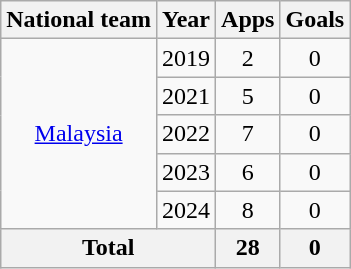<table class="wikitable" style="text-align:center">
<tr>
<th>National team</th>
<th>Year</th>
<th>Apps</th>
<th>Goals</th>
</tr>
<tr>
<td rowspan=5><a href='#'>Malaysia</a></td>
<td>2019</td>
<td>2</td>
<td>0</td>
</tr>
<tr>
<td>2021</td>
<td>5</td>
<td>0</td>
</tr>
<tr>
<td>2022</td>
<td>7</td>
<td>0</td>
</tr>
<tr>
<td>2023</td>
<td>6</td>
<td>0</td>
</tr>
<tr>
<td>2024</td>
<td>8</td>
<td>0</td>
</tr>
<tr>
<th colspan=2>Total</th>
<th>28</th>
<th>0</th>
</tr>
</table>
